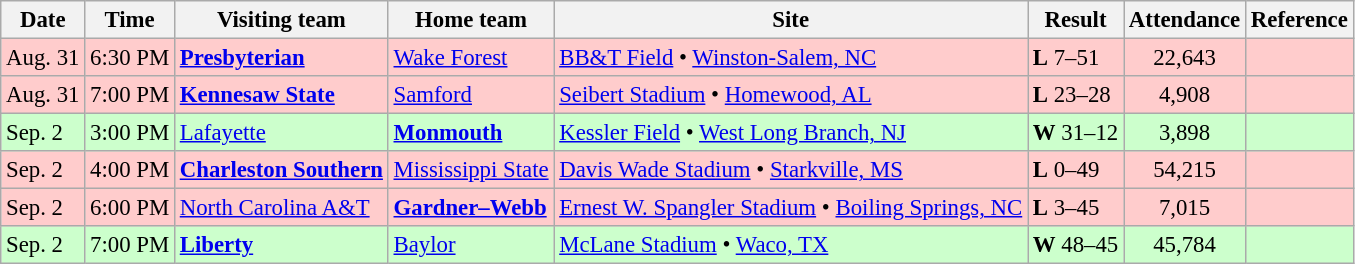<table class="wikitable" style="font-size:95%;">
<tr>
<th>Date</th>
<th>Time</th>
<th>Visiting team</th>
<th>Home team</th>
<th>Site</th>
<th>Result</th>
<th>Attendance</th>
<th class="unsortable">Reference</th>
</tr>
<tr bgcolor=ffcccc>
<td>Aug. 31</td>
<td>6:30 PM</td>
<td><strong><a href='#'>Presbyterian</a></strong></td>
<td><a href='#'>Wake Forest</a></td>
<td><a href='#'>BB&T Field</a> • <a href='#'>Winston-Salem, NC</a></td>
<td><strong>L</strong> 7–51</td>
<td style="text-align:center;">22,643</td>
<td style="text-align:center;"></td>
</tr>
<tr bgcolor=ffcccc>
<td>Aug. 31</td>
<td>7:00 PM</td>
<td><strong><a href='#'>Kennesaw State</a></strong></td>
<td><a href='#'>Samford</a></td>
<td><a href='#'>Seibert Stadium</a> • <a href='#'>Homewood, AL</a></td>
<td><strong>L</strong> 23–28</td>
<td style="text-align:center;">4,908</td>
<td style="text-align:center;"></td>
</tr>
<tr bgcolor=ccffcc>
<td>Sep. 2</td>
<td>3:00 PM</td>
<td><a href='#'>Lafayette</a></td>
<td><strong><a href='#'>Monmouth</a></strong></td>
<td><a href='#'>Kessler Field</a> • <a href='#'>West Long Branch, NJ</a></td>
<td><strong>W</strong> 31–12</td>
<td style="text-align:center;">3,898</td>
<td style="text-align:center;"></td>
</tr>
<tr bgcolor=ffcccc>
<td>Sep. 2</td>
<td>4:00 PM</td>
<td><strong><a href='#'>Charleston Southern</a></strong></td>
<td><a href='#'>Mississippi State</a></td>
<td><a href='#'>Davis Wade Stadium</a> • <a href='#'>Starkville, MS</a></td>
<td><strong>L</strong> 0–49</td>
<td style="text-align:center;">54,215</td>
<td style="text-align:center;"></td>
</tr>
<tr bgcolor=ffcccc>
<td>Sep. 2</td>
<td>6:00 PM</td>
<td><a href='#'>North Carolina A&T</a></td>
<td><strong><a href='#'>Gardner–Webb</a></strong></td>
<td><a href='#'>Ernest W. Spangler Stadium</a> • <a href='#'>Boiling Springs, NC</a></td>
<td><strong>L</strong> 3–45</td>
<td style="text-align:center;">7,015</td>
<td style="text-align:center;"></td>
</tr>
<tr bgcolor=ccffcc>
<td>Sep. 2</td>
<td>7:00 PM</td>
<td><strong><a href='#'>Liberty</a></strong></td>
<td><a href='#'>Baylor</a></td>
<td><a href='#'>McLane Stadium</a> • <a href='#'>Waco, TX</a></td>
<td><strong>W</strong> 48–45</td>
<td style="text-align:center;">45,784</td>
<td style="text-align:center;"></td>
</tr>
</table>
